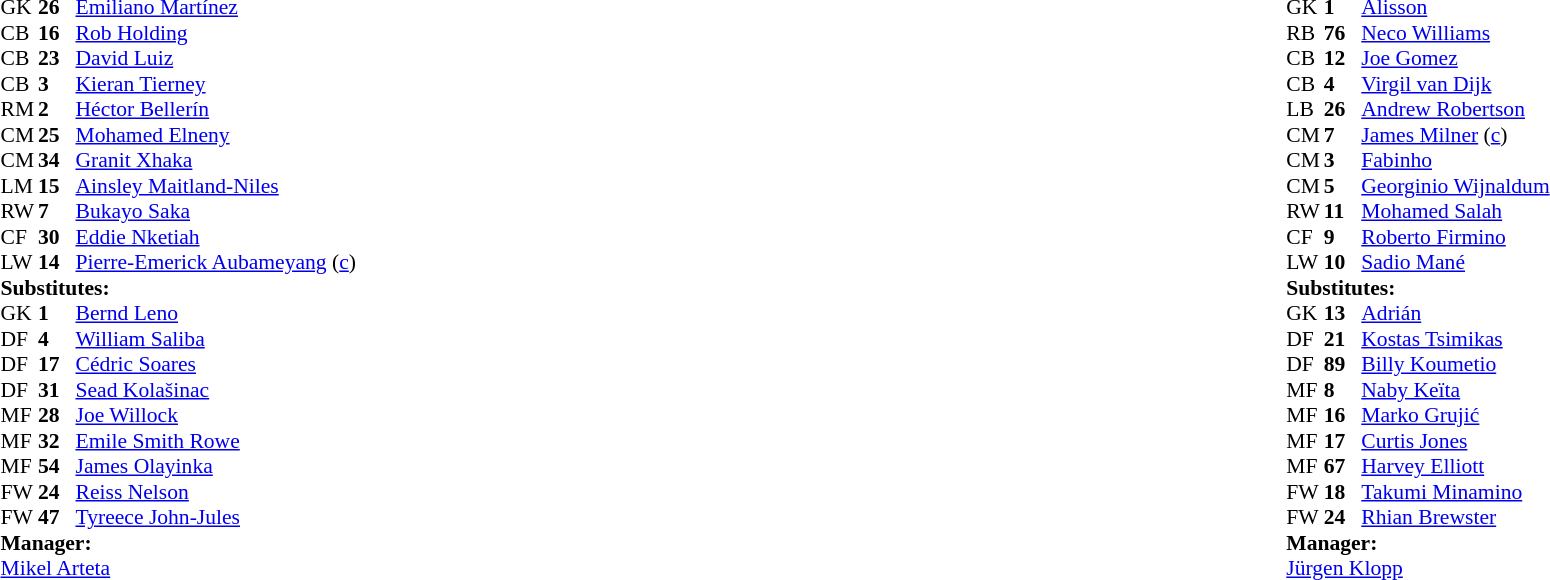<table width="100%">
<tr>
<td valign="top" width="40%"><br><table style="font-size:90%" cellspacing="0" cellpadding="0">
<tr>
<th width=25></th>
<th width=25></th>
</tr>
<tr>
<td>GK</td>
<td><strong>26</strong></td>
<td> <a href='#'>Emiliano Martínez</a></td>
</tr>
<tr>
<td>CB</td>
<td><strong>16</strong></td>
<td> <a href='#'>Rob Holding</a></td>
</tr>
<tr>
<td>CB</td>
<td><strong>23</strong></td>
<td> <a href='#'>David Luiz</a></td>
</tr>
<tr>
<td>CB</td>
<td><strong>3</strong></td>
<td> <a href='#'>Kieran Tierney</a></td>
<td></td>
<td></td>
</tr>
<tr>
<td>RM</td>
<td><strong>2</strong></td>
<td> <a href='#'>Héctor Bellerín</a></td>
<td></td>
<td></td>
</tr>
<tr>
<td>CM</td>
<td><strong>25</strong></td>
<td> <a href='#'>Mohamed Elneny</a></td>
</tr>
<tr>
<td>CM</td>
<td><strong>34</strong></td>
<td> <a href='#'>Granit Xhaka</a></td>
</tr>
<tr>
<td>LM</td>
<td><strong>15</strong></td>
<td> <a href='#'>Ainsley Maitland-Niles</a></td>
</tr>
<tr>
<td>RW</td>
<td><strong>7</strong></td>
<td> <a href='#'>Bukayo Saka</a></td>
<td></td>
<td></td>
</tr>
<tr>
<td>CF</td>
<td><strong>30</strong></td>
<td> <a href='#'>Eddie Nketiah</a></td>
<td></td>
<td></td>
</tr>
<tr>
<td>LW</td>
<td><strong>14</strong></td>
<td> <a href='#'>Pierre-Emerick Aubameyang</a> (<a href='#'>c</a>)</td>
</tr>
<tr>
<td colspan=3><strong>Substitutes:</strong></td>
</tr>
<tr>
<td>GK</td>
<td><strong>1</strong></td>
<td> <a href='#'>Bernd Leno</a></td>
</tr>
<tr>
<td>DF</td>
<td><strong>4</strong></td>
<td> <a href='#'>William Saliba</a></td>
</tr>
<tr>
<td>DF</td>
<td><strong>17</strong></td>
<td> <a href='#'>Cédric Soares</a></td>
<td></td>
<td></td>
</tr>
<tr>
<td>DF</td>
<td><strong>31</strong></td>
<td> <a href='#'>Sead Kolašinac</a></td>
<td></td>
<td></td>
</tr>
<tr>
<td>MF</td>
<td><strong>28</strong></td>
<td> <a href='#'>Joe Willock</a></td>
<td></td>
<td></td>
</tr>
<tr>
<td>MF</td>
<td><strong>32</strong></td>
<td> <a href='#'>Emile Smith Rowe</a></td>
</tr>
<tr>
<td>MF</td>
<td><strong>54</strong></td>
<td> <a href='#'>James Olayinka</a></td>
</tr>
<tr>
<td>FW</td>
<td><strong>24</strong></td>
<td> <a href='#'>Reiss Nelson</a></td>
<td></td>
<td></td>
</tr>
<tr>
<td>FW</td>
<td><strong>47</strong></td>
<td> <a href='#'>Tyreece John-Jules</a></td>
</tr>
<tr>
<td colspan=3><strong>Manager:</strong></td>
</tr>
<tr>
<td colspan=3> <a href='#'>Mikel Arteta</a></td>
</tr>
</table>
</td>
<td valign="top"></td>
<td valign="top" width="50%"><br><table style="font-size:90%; margin:auto" cellspacing="0" cellpadding="0">
<tr>
<th width=25></th>
<th width=25></th>
</tr>
<tr>
<td>GK</td>
<td><strong>1</strong></td>
<td> <a href='#'>Alisson</a></td>
</tr>
<tr>
<td>RB</td>
<td><strong>76</strong></td>
<td> <a href='#'>Neco Williams</a></td>
<td></td>
<td></td>
</tr>
<tr>
<td>CB</td>
<td><strong>12</strong></td>
<td> <a href='#'>Joe Gomez</a></td>
</tr>
<tr>
<td>CB</td>
<td><strong>4</strong></td>
<td> <a href='#'>Virgil van Dijk</a></td>
</tr>
<tr>
<td>LB</td>
<td><strong>26</strong></td>
<td> <a href='#'>Andrew Robertson</a></td>
</tr>
<tr>
<td>CM</td>
<td><strong>7</strong></td>
<td> <a href='#'>James Milner</a> (<a href='#'>c</a>)</td>
<td></td>
<td></td>
</tr>
<tr>
<td>CM</td>
<td><strong>3</strong></td>
<td> <a href='#'>Fabinho</a></td>
</tr>
<tr>
<td>CM</td>
<td><strong>5</strong></td>
<td> <a href='#'>Georginio Wijnaldum</a></td>
<td></td>
<td></td>
</tr>
<tr>
<td>RW</td>
<td><strong>11</strong></td>
<td> <a href='#'>Mohamed Salah</a></td>
</tr>
<tr>
<td>CF</td>
<td><strong>9</strong></td>
<td> <a href='#'>Roberto Firmino</a></td>
<td></td>
<td></td>
</tr>
<tr>
<td>LW</td>
<td><strong>10</strong></td>
<td> <a href='#'>Sadio Mané</a></td>
</tr>
<tr>
<td colspan=3><strong>Substitutes:</strong></td>
</tr>
<tr>
<td>GK</td>
<td><strong>13</strong></td>
<td> <a href='#'>Adrián</a></td>
</tr>
<tr>
<td>DF</td>
<td><strong>21</strong></td>
<td> <a href='#'>Kostas Tsimikas</a></td>
</tr>
<tr>
<td>DF</td>
<td><strong>89</strong></td>
<td> <a href='#'>Billy Koumetio</a></td>
</tr>
<tr>
<td>MF</td>
<td><strong>8</strong></td>
<td> <a href='#'>Naby Keïta</a></td>
<td></td>
<td></td>
</tr>
<tr>
<td>MF</td>
<td><strong>16</strong></td>
<td> <a href='#'>Marko Grujić</a></td>
</tr>
<tr>
<td>MF</td>
<td><strong>17</strong></td>
<td> <a href='#'>Curtis Jones</a></td>
<td></td>
<td></td>
</tr>
<tr>
<td>MF</td>
<td><strong>67</strong></td>
<td> <a href='#'>Harvey Elliott</a></td>
</tr>
<tr>
<td>FW</td>
<td><strong>18</strong></td>
<td> <a href='#'>Takumi Minamino</a></td>
<td></td>
<td></td>
</tr>
<tr>
<td>FW</td>
<td><strong>24</strong></td>
<td> <a href='#'>Rhian Brewster</a></td>
<td></td>
<td></td>
</tr>
<tr>
<td colspan=3><strong>Manager:</strong></td>
</tr>
<tr>
<td colspan=3> <a href='#'>Jürgen Klopp</a></td>
</tr>
</table>
</td>
</tr>
</table>
